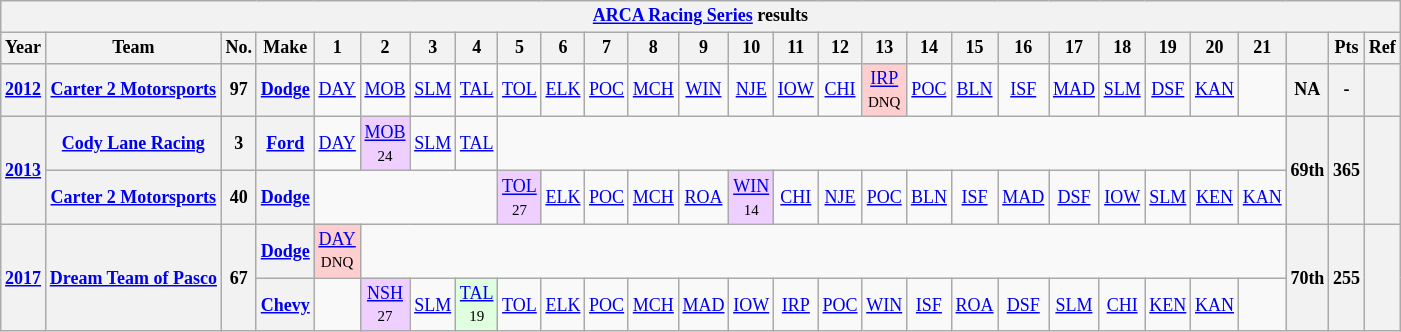<table class="wikitable" style="text-align:center; font-size:75%">
<tr>
<th colspan=45><a href='#'>ARCA Racing Series</a> results</th>
</tr>
<tr>
<th>Year</th>
<th>Team</th>
<th>No.</th>
<th>Make</th>
<th>1</th>
<th>2</th>
<th>3</th>
<th>4</th>
<th>5</th>
<th>6</th>
<th>7</th>
<th>8</th>
<th>9</th>
<th>10</th>
<th>11</th>
<th>12</th>
<th>13</th>
<th>14</th>
<th>15</th>
<th>16</th>
<th>17</th>
<th>18</th>
<th>19</th>
<th>20</th>
<th>21</th>
<th></th>
<th>Pts</th>
<th>Ref</th>
</tr>
<tr>
<th><a href='#'>2012</a></th>
<th><a href='#'>Carter 2 Motorsports</a></th>
<th>97</th>
<th><a href='#'>Dodge</a></th>
<td><a href='#'>DAY</a></td>
<td><a href='#'>MOB</a></td>
<td><a href='#'>SLM</a></td>
<td><a href='#'>TAL</a></td>
<td><a href='#'>TOL</a></td>
<td><a href='#'>ELK</a></td>
<td><a href='#'>POC</a></td>
<td><a href='#'>MCH</a></td>
<td><a href='#'>WIN</a></td>
<td><a href='#'>NJE</a></td>
<td><a href='#'>IOW</a></td>
<td><a href='#'>CHI</a></td>
<td style="background:#FFCFCF;"><a href='#'>IRP</a><br><small>DNQ</small></td>
<td><a href='#'>POC</a></td>
<td><a href='#'>BLN</a></td>
<td><a href='#'>ISF</a></td>
<td><a href='#'>MAD</a></td>
<td><a href='#'>SLM</a></td>
<td><a href='#'>DSF</a></td>
<td><a href='#'>KAN</a></td>
<td></td>
<th>NA</th>
<th>-</th>
<th></th>
</tr>
<tr>
<th rowspan=2><a href='#'>2013</a></th>
<th><a href='#'>Cody Lane Racing</a></th>
<th>3</th>
<th><a href='#'>Ford</a></th>
<td><a href='#'>DAY</a></td>
<td style="background:#EFCFFF;"><a href='#'>MOB</a><br><small>24</small></td>
<td><a href='#'>SLM</a></td>
<td><a href='#'>TAL</a></td>
<td colspan=17></td>
<th rowspan=2>69th</th>
<th rowspan=2>365</th>
<th rowspan=2></th>
</tr>
<tr>
<th><a href='#'>Carter 2 Motorsports</a></th>
<th>40</th>
<th><a href='#'>Dodge</a></th>
<td colspan=4></td>
<td style="background:#EFCFFF;"><a href='#'>TOL</a><br><small>27</small></td>
<td><a href='#'>ELK</a></td>
<td><a href='#'>POC</a></td>
<td><a href='#'>MCH</a></td>
<td><a href='#'>ROA</a></td>
<td style="background:#EFCFFF;"><a href='#'>WIN</a><br><small>14</small></td>
<td><a href='#'>CHI</a></td>
<td><a href='#'>NJE</a></td>
<td><a href='#'>POC</a></td>
<td><a href='#'>BLN</a></td>
<td><a href='#'>ISF</a></td>
<td><a href='#'>MAD</a></td>
<td><a href='#'>DSF</a></td>
<td><a href='#'>IOW</a></td>
<td><a href='#'>SLM</a></td>
<td><a href='#'>KEN</a></td>
<td><a href='#'>KAN</a></td>
</tr>
<tr>
<th rowspan=2><a href='#'>2017</a></th>
<th rowspan=2><a href='#'>Dream Team of Pasco</a></th>
<th rowspan=2>67</th>
<th><a href='#'>Dodge</a></th>
<td style="background:#FFCFCF;"><a href='#'>DAY</a><br><small>DNQ</small></td>
<td colspan=20></td>
<th rowspan=2>70th</th>
<th rowspan=2>255</th>
<th rowspan=2></th>
</tr>
<tr>
<th><a href='#'>Chevy</a></th>
<td></td>
<td style="background:#EFCFFF;"><a href='#'>NSH</a><br><small>27</small></td>
<td><a href='#'>SLM</a></td>
<td style="background:#DFFFDF;"><a href='#'>TAL</a><br><small>19</small></td>
<td><a href='#'>TOL</a></td>
<td><a href='#'>ELK</a></td>
<td><a href='#'>POC</a></td>
<td><a href='#'>MCH</a></td>
<td><a href='#'>MAD</a></td>
<td><a href='#'>IOW</a></td>
<td><a href='#'>IRP</a></td>
<td><a href='#'>POC</a></td>
<td><a href='#'>WIN</a></td>
<td><a href='#'>ISF</a></td>
<td><a href='#'>ROA</a></td>
<td><a href='#'>DSF</a></td>
<td><a href='#'>SLM</a></td>
<td><a href='#'>CHI</a></td>
<td><a href='#'>KEN</a></td>
<td><a href='#'>KAN</a></td>
<td></td>
</tr>
</table>
